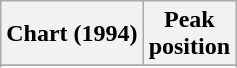<table class="wikitable sortable">
<tr>
<th>Chart (1994)</th>
<th>Peak<br>position</th>
</tr>
<tr>
</tr>
<tr>
</tr>
</table>
